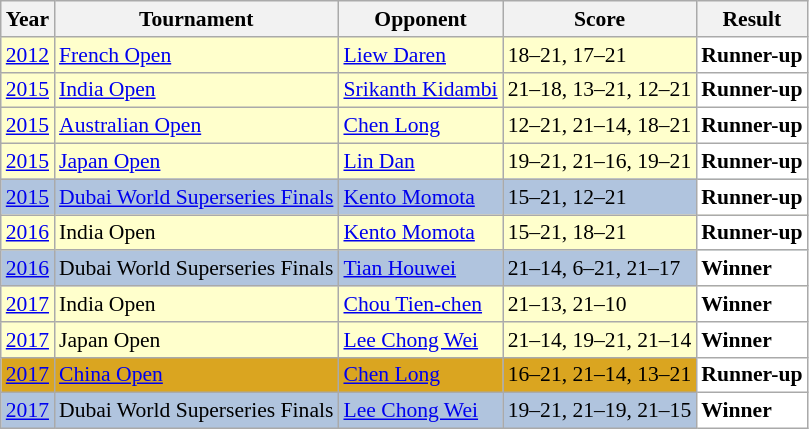<table class="sortable wikitable" style="font-size: 90%">
<tr>
<th>Year</th>
<th>Tournament</th>
<th>Opponent</th>
<th>Score</th>
<th>Result</th>
</tr>
<tr style="background:#FFFFCC">
<td align="center"><a href='#'>2012</a></td>
<td align="left"><a href='#'>French Open</a></td>
<td align="left"> <a href='#'>Liew Daren</a></td>
<td align="left">18–21, 17–21</td>
<td style="text-align:left; background:white"> <strong>Runner-up</strong></td>
</tr>
<tr style="background:#FFFFCC">
<td align="center"><a href='#'>2015</a></td>
<td align="left"><a href='#'>India Open</a></td>
<td align="left"> <a href='#'>Srikanth Kidambi</a></td>
<td align="left">21–18, 13–21, 12–21</td>
<td style="text-align:left; background:white"> <strong>Runner-up</strong></td>
</tr>
<tr style="background:#FFFFCC">
<td align="center"><a href='#'>2015</a></td>
<td align="left"><a href='#'>Australian Open</a></td>
<td align="left"> <a href='#'>Chen Long</a></td>
<td align="left">12–21, 21–14, 18–21</td>
<td style="text-align:left; background:white"> <strong>Runner-up</strong></td>
</tr>
<tr style="background:#FFFFCC">
<td align="center"><a href='#'>2015</a></td>
<td align="left"><a href='#'>Japan Open</a></td>
<td align="left"> <a href='#'>Lin Dan</a></td>
<td align="left">19–21, 21–16, 19–21</td>
<td style="text-align:left; background:white"> <strong>Runner-up</strong></td>
</tr>
<tr style="background:#B0C4DE">
<td align="center"><a href='#'>2015</a></td>
<td align="left"><a href='#'>Dubai World Superseries Finals</a></td>
<td align="left"> <a href='#'>Kento Momota</a></td>
<td align="left">15–21, 12–21</td>
<td style="text-align:left; background:white"> <strong>Runner-up</strong></td>
</tr>
<tr style="background:#FFFFCC">
<td align="center"><a href='#'>2016</a></td>
<td align="left">India Open</td>
<td align="left"> <a href='#'>Kento Momota</a></td>
<td align="left">15–21, 18–21</td>
<td style="text-align:left; background:white"> <strong>Runner-up</strong></td>
</tr>
<tr style="background:#B0C4DE">
<td align="center"><a href='#'>2016</a></td>
<td align="left">Dubai World Superseries Finals</td>
<td align="left"> <a href='#'>Tian Houwei</a></td>
<td align="left">21–14, 6–21, 21–17</td>
<td style="text-align:left; background:white"> <strong>Winner</strong></td>
</tr>
<tr style="background:#FFFFCC">
<td align="center"><a href='#'>2017</a></td>
<td align="left">India Open</td>
<td align="left"> <a href='#'>Chou Tien-chen</a></td>
<td align="left">21–13, 21–10</td>
<td style="text-align:left; background:white"> <strong>Winner</strong></td>
</tr>
<tr style="background:#FFFFCC">
<td align="center"><a href='#'>2017</a></td>
<td align="left">Japan Open</td>
<td align="left"> <a href='#'>Lee Chong Wei</a></td>
<td align="left">21–14, 19–21, 21–14</td>
<td style="text-align:left; background:white"> <strong>Winner</strong></td>
</tr>
<tr style="background:#DAA520">
<td align="center"><a href='#'>2017</a></td>
<td align="left"><a href='#'>China Open</a></td>
<td align="left"> <a href='#'>Chen Long</a></td>
<td align="left">16–21, 21–14, 13–21</td>
<td style="text-align:left; background:white"> <strong>Runner-up</strong></td>
</tr>
<tr style="background:#B0C4DE">
<td align="center"><a href='#'>2017</a></td>
<td align="left">Dubai World Superseries Finals</td>
<td align="left"> <a href='#'>Lee Chong Wei</a></td>
<td align="left">19–21, 21–19, 21–15</td>
<td style="text-align:left; background:white"> <strong>Winner</strong></td>
</tr>
</table>
